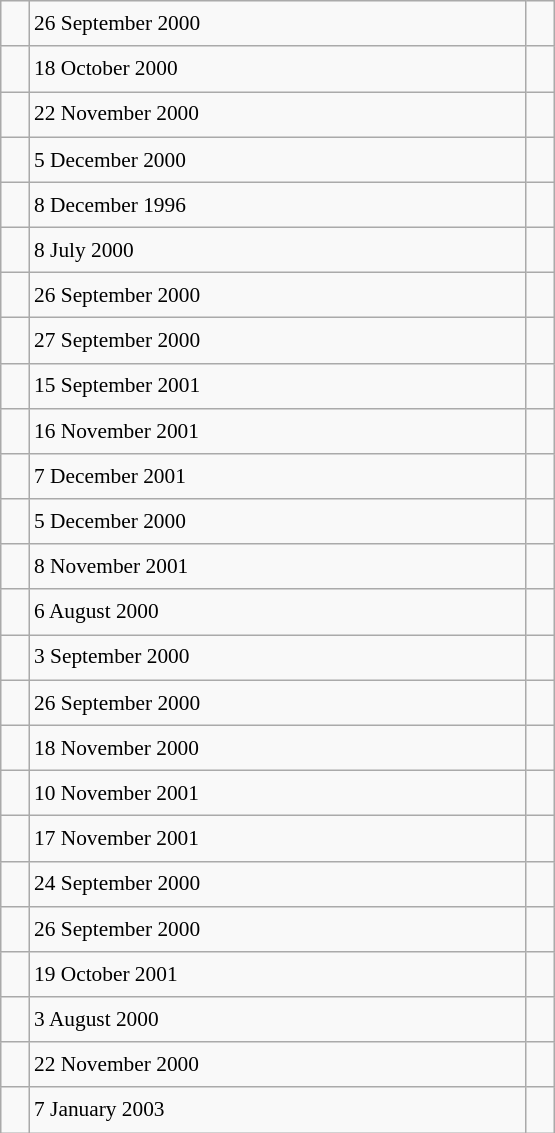<table class="wikitable" style="font-size: 89%; float: left; width: 26em; margin-right: 1em; line-height: 1.65em"!important; height: 675px;>
<tr>
<td></td>
<td>26 September 2000</td>
<td></td>
</tr>
<tr>
<td></td>
<td>18 October 2000</td>
<td></td>
</tr>
<tr>
<td></td>
<td>22 November 2000</td>
<td></td>
</tr>
<tr>
<td></td>
<td>5 December 2000</td>
<td></td>
</tr>
<tr>
<td></td>
<td>8 December 1996</td>
<td></td>
</tr>
<tr>
<td></td>
<td>8 July 2000</td>
<td></td>
</tr>
<tr>
<td></td>
<td>26 September 2000</td>
<td></td>
</tr>
<tr>
<td></td>
<td>27 September 2000</td>
<td></td>
</tr>
<tr>
<td></td>
<td>15 September 2001</td>
<td></td>
</tr>
<tr>
<td></td>
<td>16 November 2001</td>
<td></td>
</tr>
<tr>
<td></td>
<td>7 December 2001</td>
<td></td>
</tr>
<tr>
<td></td>
<td>5 December 2000</td>
<td></td>
</tr>
<tr>
<td></td>
<td>8 November 2001</td>
<td></td>
</tr>
<tr>
<td></td>
<td>6 August 2000</td>
<td></td>
</tr>
<tr>
<td></td>
<td>3 September 2000</td>
<td></td>
</tr>
<tr>
<td></td>
<td>26 September 2000</td>
<td></td>
</tr>
<tr>
<td></td>
<td>18 November 2000</td>
<td></td>
</tr>
<tr>
<td></td>
<td>10 November 2001</td>
<td></td>
</tr>
<tr>
<td></td>
<td>17 November 2001</td>
<td></td>
</tr>
<tr>
<td></td>
<td>24 September 2000</td>
<td></td>
</tr>
<tr>
<td></td>
<td>26 September 2000</td>
<td></td>
</tr>
<tr>
<td></td>
<td>19 October 2001</td>
<td></td>
</tr>
<tr>
<td></td>
<td>3 August 2000</td>
<td></td>
</tr>
<tr>
<td></td>
<td>22 November 2000</td>
<td></td>
</tr>
<tr>
<td></td>
<td>7 January 2003</td>
<td></td>
</tr>
</table>
